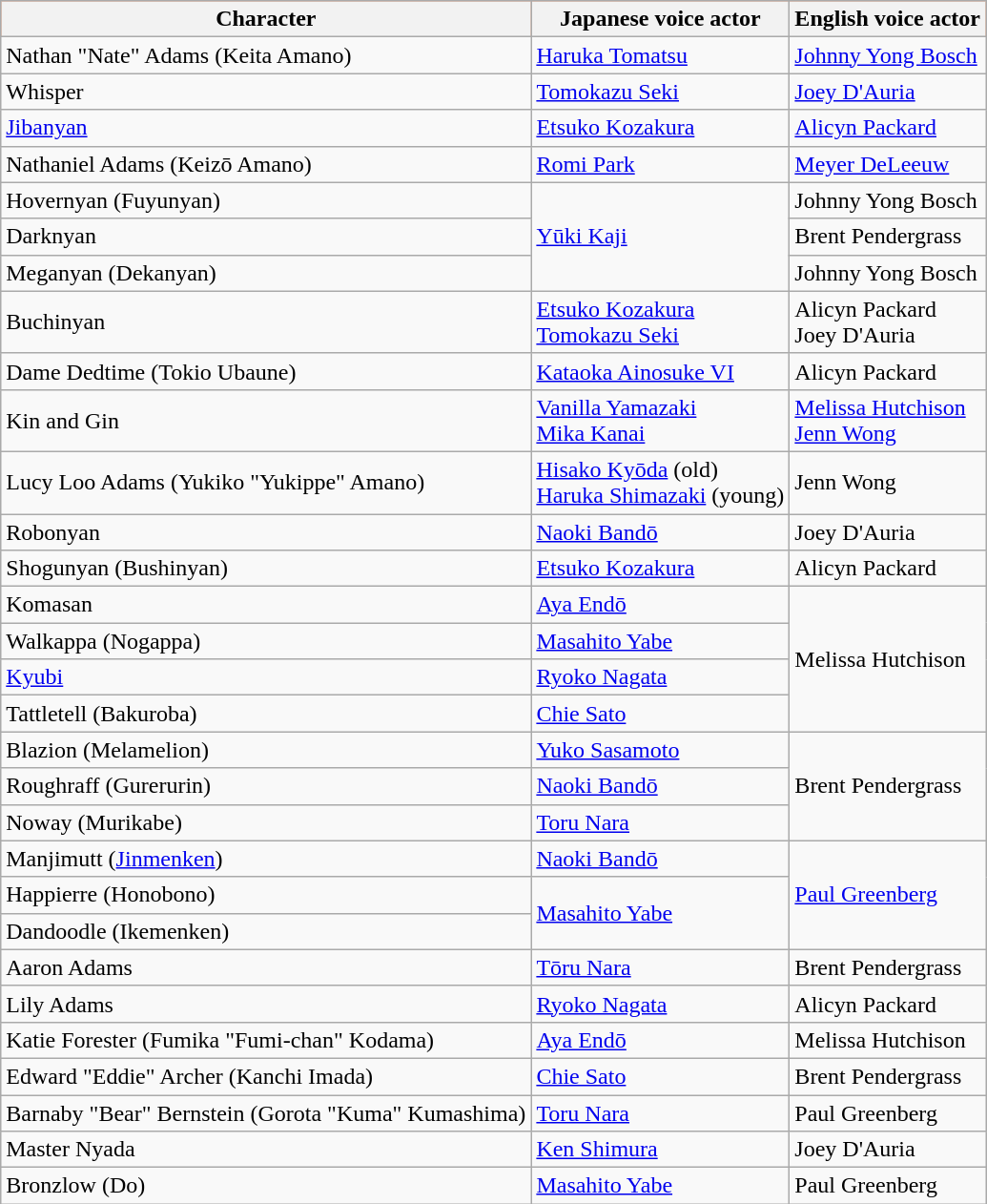<table border="1" style="border-collapse: collapse;" class="wikitable">
<tr style="background-color: rgb(255,85,0);">
<th>Character</th>
<th>Japanese voice actor</th>
<th>English voice actor</th>
</tr>
<tr>
<td>Nathan "Nate" Adams (Keita Amano)</td>
<td><a href='#'>Haruka Tomatsu</a></td>
<td><a href='#'>Johnny Yong Bosch</a></td>
</tr>
<tr>
<td>Whisper</td>
<td><a href='#'>Tomokazu Seki</a></td>
<td><a href='#'>Joey D'Auria</a></td>
</tr>
<tr>
<td><a href='#'>Jibanyan</a></td>
<td><a href='#'>Etsuko Kozakura</a></td>
<td><a href='#'>Alicyn Packard</a></td>
</tr>
<tr>
<td>Nathaniel Adams (Keizō Amano)</td>
<td><a href='#'>Romi Park</a></td>
<td><a href='#'>Meyer DeLeeuw</a></td>
</tr>
<tr>
<td>Hovernyan (Fuyunyan)</td>
<td rowspan="3"><a href='#'>Yūki Kaji</a></td>
<td>Johnny Yong Bosch</td>
</tr>
<tr>
<td>Darknyan</td>
<td>Brent Pendergrass</td>
</tr>
<tr>
<td>Meganyan (Dekanyan)</td>
<td>Johnny Yong Bosch</td>
</tr>
<tr>
<td>Buchinyan</td>
<td><a href='#'>Etsuko Kozakura</a><br><a href='#'>Tomokazu Seki</a></td>
<td>Alicyn Packard<br>Joey D'Auria</td>
</tr>
<tr>
<td>Dame Dedtime (Tokio Ubaune)</td>
<td><a href='#'>Kataoka Ainosuke VI</a></td>
<td>Alicyn Packard</td>
</tr>
<tr>
<td>Kin and Gin</td>
<td><a href='#'>Vanilla Yamazaki</a><br><a href='#'>Mika Kanai</a></td>
<td><a href='#'>Melissa Hutchison</a><br><a href='#'>Jenn Wong</a></td>
</tr>
<tr>
<td>Lucy Loo Adams (Yukiko "Yukippe" Amano)</td>
<td><a href='#'>Hisako Kyōda</a> (old)<br><a href='#'>Haruka Shimazaki</a> (young)</td>
<td>Jenn Wong</td>
</tr>
<tr>
<td>Robonyan</td>
<td><a href='#'>Naoki Bandō</a></td>
<td>Joey D'Auria</td>
</tr>
<tr>
<td>Shogunyan (Bushinyan)</td>
<td><a href='#'>Etsuko Kozakura</a></td>
<td>Alicyn Packard</td>
</tr>
<tr>
<td>Komasan</td>
<td><a href='#'>Aya Endō</a></td>
<td rowspan=4>Melissa Hutchison</td>
</tr>
<tr>
<td>Walkappa (Nogappa)</td>
<td><a href='#'>Masahito Yabe</a></td>
</tr>
<tr>
<td><a href='#'>Kyubi</a></td>
<td><a href='#'>Ryoko Nagata</a></td>
</tr>
<tr>
<td>Tattletell (Bakuroba)</td>
<td><a href='#'>Chie Sato</a></td>
</tr>
<tr>
<td>Blazion (Melamelion)</td>
<td><a href='#'>Yuko Sasamoto</a></td>
<td rowspan=3>Brent Pendergrass</td>
</tr>
<tr>
<td>Roughraff (Gurerurin)</td>
<td><a href='#'>Naoki Bandō</a></td>
</tr>
<tr>
<td>Noway (Murikabe)</td>
<td><a href='#'>Toru Nara</a></td>
</tr>
<tr>
<td>Manjimutt (<a href='#'>Jinmenken</a>)</td>
<td><a href='#'>Naoki Bandō</a></td>
<td rowspan=3><a href='#'>Paul Greenberg</a></td>
</tr>
<tr>
<td>Happierre (Honobono)</td>
<td rowspan=2><a href='#'>Masahito Yabe</a></td>
</tr>
<tr>
<td>Dandoodle (Ikemenken)</td>
</tr>
<tr>
<td>Aaron Adams</td>
<td><a href='#'>Tōru Nara</a></td>
<td>Brent Pendergrass</td>
</tr>
<tr>
<td>Lily Adams</td>
<td><a href='#'>Ryoko Nagata</a></td>
<td>Alicyn Packard</td>
</tr>
<tr>
<td>Katie Forester (Fumika "Fumi-chan" Kodama)</td>
<td><a href='#'>Aya Endō</a></td>
<td>Melissa Hutchison</td>
</tr>
<tr>
<td>Edward "Eddie" Archer (Kanchi Imada)</td>
<td><a href='#'>Chie Sato</a></td>
<td>Brent Pendergrass</td>
</tr>
<tr>
<td>Barnaby "Bear" Bernstein (Gorota "Kuma" Kumashima)</td>
<td><a href='#'>Toru Nara</a></td>
<td>Paul Greenberg</td>
</tr>
<tr>
<td>Master Nyada</td>
<td><a href='#'>Ken Shimura</a></td>
<td>Joey D'Auria</td>
</tr>
<tr>
<td>Bronzlow (Do)</td>
<td><a href='#'>Masahito Yabe</a></td>
<td>Paul Greenberg</td>
</tr>
</table>
